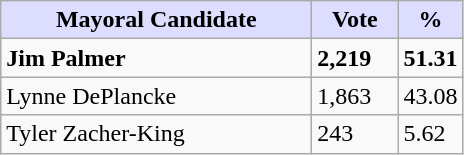<table class="wikitable">
<tr>
<th style="background:#ddf; width:200px;">Mayoral Candidate</th>
<th style="background:#ddf; width:50px;">Vote</th>
<th style="background:#ddf; width:30px;">%</th>
</tr>
<tr>
<td><strong>Jim Palmer</strong></td>
<td><strong>2,219</strong></td>
<td><strong>51.31</strong></td>
</tr>
<tr>
<td>Lynne DePlancke</td>
<td>1,863</td>
<td>43.08</td>
</tr>
<tr>
<td>Tyler Zacher-King</td>
<td>243</td>
<td>5.62</td>
</tr>
</table>
